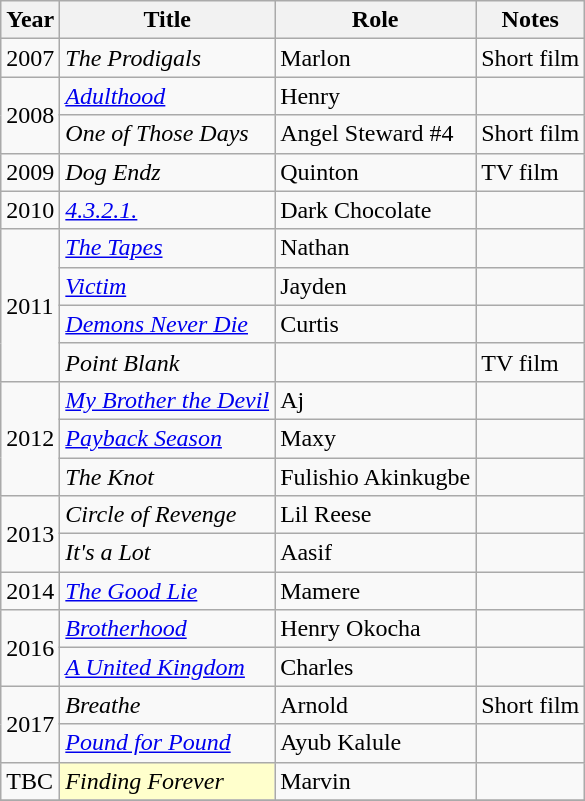<table class="wikitable sortable">
<tr>
<th>Year</th>
<th>Title</th>
<th>Role</th>
<th class="unsortable">Notes</th>
</tr>
<tr>
<td>2007</td>
<td><em>The Prodigals</em></td>
<td>Marlon</td>
<td>Short film</td>
</tr>
<tr>
<td rowspan="2">2008</td>
<td><em><a href='#'>Adulthood</a></em></td>
<td>Henry</td>
<td></td>
</tr>
<tr>
<td><em>One of Those Days</em></td>
<td>Angel Steward #4</td>
<td>Short film</td>
</tr>
<tr>
<td>2009</td>
<td><em>Dog Endz</em></td>
<td>Quinton</td>
<td>TV film</td>
</tr>
<tr>
<td>2010</td>
<td><em><a href='#'>4.3.2.1.</a></em></td>
<td>Dark Chocolate</td>
<td></td>
</tr>
<tr>
<td rowspan="4">2011</td>
<td><em><a href='#'>The Tapes</a></em></td>
<td>Nathan</td>
<td></td>
</tr>
<tr>
<td><em><a href='#'>Victim</a></em></td>
<td>Jayden</td>
<td></td>
</tr>
<tr>
<td><em><a href='#'>Demons Never Die</a></em></td>
<td>Curtis</td>
<td></td>
</tr>
<tr>
<td><em>Point Blank</em></td>
<td></td>
<td>TV film</td>
</tr>
<tr>
<td rowspan="3">2012</td>
<td><em><a href='#'>My Brother the Devil</a></em></td>
<td>Aj</td>
<td></td>
</tr>
<tr>
<td><em><a href='#'>Payback Season</a></em></td>
<td>Maxy</td>
<td></td>
</tr>
<tr>
<td><em>The Knot</em></td>
<td>Fulishio Akinkugbe</td>
<td></td>
</tr>
<tr>
<td rowspan="2">2013</td>
<td><em>Circle of Revenge</em></td>
<td>Lil Reese</td>
<td></td>
</tr>
<tr>
<td><em>It's a Lot</em></td>
<td>Aasif</td>
<td></td>
</tr>
<tr>
<td>2014</td>
<td><em><a href='#'>The Good Lie</a></em></td>
<td>Mamere</td>
<td></td>
</tr>
<tr>
<td rowspan="2">2016</td>
<td><em><a href='#'>Brotherhood</a></em></td>
<td>Henry Okocha</td>
<td></td>
</tr>
<tr>
<td><em><a href='#'>A United Kingdom</a></em></td>
<td>Charles</td>
<td></td>
</tr>
<tr>
<td rowspan="2">2017</td>
<td><em>Breathe</em></td>
<td>Arnold</td>
<td>Short film</td>
</tr>
<tr>
<td><em><a href='#'>Pound for Pound</a></em></td>
<td>Ayub Kalule</td>
<td></td>
</tr>
<tr>
<td>TBC</td>
<td style="background:#FFFFCC;"><em>Finding Forever</em></td>
<td>Marvin</td>
<td></td>
</tr>
<tr>
</tr>
</table>
